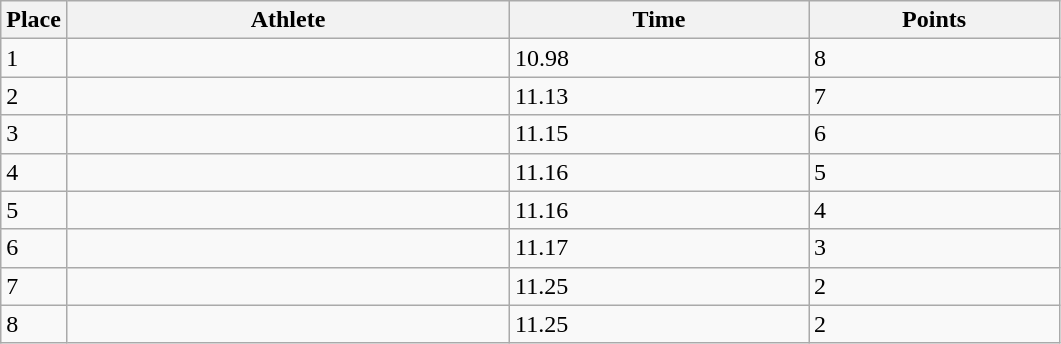<table class=wikitable>
<tr>
<th>Place</th>
<th style="width:18em">Athlete</th>
<th style="width:12em">Time</th>
<th style="width:10em">Points</th>
</tr>
<tr>
<td>1</td>
<td></td>
<td>10.98</td>
<td>8</td>
</tr>
<tr>
<td>2</td>
<td></td>
<td>11.13</td>
<td>7</td>
</tr>
<tr>
<td>3</td>
<td></td>
<td>11.15</td>
<td>6</td>
</tr>
<tr>
<td>4</td>
<td></td>
<td>11.16</td>
<td>5</td>
</tr>
<tr>
<td>5</td>
<td></td>
<td>11.16</td>
<td>4</td>
</tr>
<tr>
<td>6</td>
<td></td>
<td>11.17</td>
<td>3</td>
</tr>
<tr>
<td>7</td>
<td></td>
<td>11.25</td>
<td>2</td>
</tr>
<tr>
<td>8</td>
<td></td>
<td>11.25</td>
<td>2</td>
</tr>
</table>
